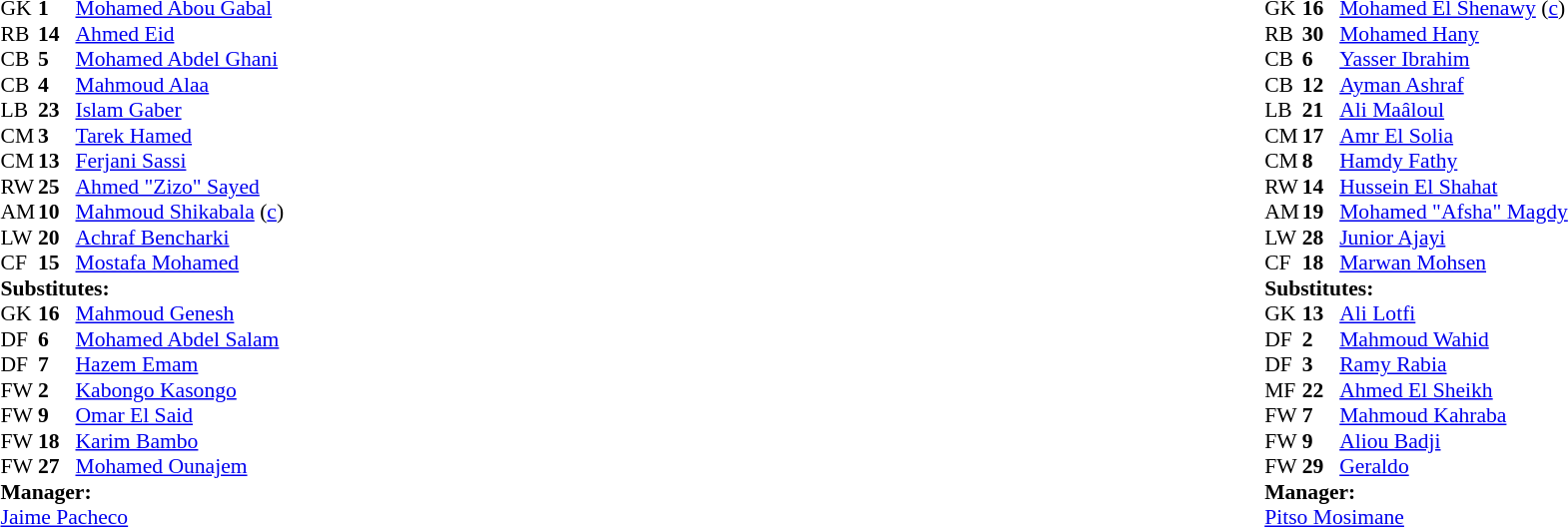<table style="width:100%">
<tr>
<td style="vertical-align:top;width:40%"><br><table style="font-size:90%" cellspacing="0" cellpadding="0">
<tr>
<th width=25></th>
<th width=25></th>
</tr>
<tr>
<td>GK</td>
<td><strong>1</strong></td>
<td> <a href='#'>Mohamed Abou Gabal</a></td>
</tr>
<tr>
<td>RB</td>
<td><strong>14</strong></td>
<td> <a href='#'>Ahmed Eid</a></td>
</tr>
<tr>
<td>CB</td>
<td><strong>5</strong></td>
<td> <a href='#'>Mohamed Abdel Ghani</a></td>
</tr>
<tr>
<td>CB</td>
<td><strong>4</strong></td>
<td> <a href='#'>Mahmoud Alaa</a></td>
</tr>
<tr>
<td>LB</td>
<td><strong>23</strong></td>
<td> <a href='#'>Islam Gaber</a></td>
<td></td>
<td></td>
</tr>
<tr>
<td>CM</td>
<td><strong>3</strong></td>
<td> <a href='#'>Tarek Hamed</a></td>
</tr>
<tr>
<td>CM</td>
<td><strong>13</strong></td>
<td> <a href='#'>Ferjani Sassi</a></td>
<td></td>
</tr>
<tr>
<td>RW</td>
<td><strong>25</strong></td>
<td> <a href='#'>Ahmed "Zizo" Sayed</a></td>
</tr>
<tr>
<td>AM</td>
<td><strong>10</strong></td>
<td> <a href='#'>Mahmoud Shikabala</a> (<a href='#'>c</a>)</td>
<td></td>
<td></td>
</tr>
<tr>
<td>LW</td>
<td><strong>20</strong></td>
<td> <a href='#'>Achraf Bencharki</a></td>
</tr>
<tr>
<td>CF</td>
<td><strong>15</strong></td>
<td> <a href='#'>Mostafa Mohamed</a></td>
<td></td>
</tr>
<tr>
<td colspan=3><strong>Substitutes:</strong></td>
</tr>
<tr>
<td>GK</td>
<td><strong>16</strong></td>
<td> <a href='#'>Mahmoud Genesh</a></td>
</tr>
<tr>
<td>DF</td>
<td><strong>6</strong></td>
<td> <a href='#'>Mohamed Abdel Salam</a></td>
</tr>
<tr>
<td>DF</td>
<td><strong>7</strong></td>
<td> <a href='#'>Hazem Emam</a></td>
</tr>
<tr>
<td>FW</td>
<td><strong>2</strong></td>
<td> <a href='#'>Kabongo Kasongo</a></td>
<td></td>
<td></td>
</tr>
<tr>
<td>FW</td>
<td><strong>9</strong></td>
<td> <a href='#'>Omar El Said</a></td>
<td></td>
<td></td>
</tr>
<tr>
<td>FW</td>
<td><strong>18</strong></td>
<td> <a href='#'>Karim Bambo</a></td>
</tr>
<tr>
<td>FW</td>
<td><strong>27</strong></td>
<td> <a href='#'>Mohamed Ounajem</a></td>
</tr>
<tr>
<td colspan=3><strong>Manager:</strong></td>
</tr>
<tr>
<td colspan=4> <a href='#'>Jaime Pacheco</a></td>
</tr>
</table>
</td>
<td valign="top"></td>
<td valign="top" width="50%"><br><table style="font-size:90%; margin:auto" cellspacing="0" cellpadding="0">
<tr>
<th width=25></th>
<th width=25></th>
</tr>
<tr>
<td>GK</td>
<td><strong>16</strong></td>
<td> <a href='#'>Mohamed El Shenawy</a> (<a href='#'>c</a>)</td>
<td></td>
</tr>
<tr>
<td>RB</td>
<td><strong>30</strong></td>
<td> <a href='#'>Mohamed Hany</a></td>
<td></td>
</tr>
<tr>
<td>CB</td>
<td><strong>6</strong></td>
<td> <a href='#'>Yasser Ibrahim</a></td>
</tr>
<tr>
<td>CB</td>
<td><strong>12</strong></td>
<td> <a href='#'>Ayman Ashraf</a></td>
</tr>
<tr>
<td>LB</td>
<td><strong>21</strong></td>
<td> <a href='#'>Ali Maâloul</a></td>
</tr>
<tr>
<td>CM</td>
<td><strong>17</strong></td>
<td> <a href='#'>Amr El Solia</a></td>
<td></td>
</tr>
<tr>
<td>CM</td>
<td><strong>8</strong></td>
<td> <a href='#'>Hamdy Fathy</a></td>
</tr>
<tr>
<td>RW</td>
<td><strong>14</strong></td>
<td> <a href='#'>Hussein El Shahat</a></td>
<td></td>
</tr>
<tr>
<td>AM</td>
<td><strong>19</strong></td>
<td> <a href='#'>Mohamed "Afsha" Magdy</a></td>
<td></td>
<td></td>
</tr>
<tr>
<td>LW</td>
<td><strong>28</strong></td>
<td> <a href='#'>Junior Ajayi</a></td>
<td></td>
<td></td>
</tr>
<tr>
<td>CF</td>
<td><strong>18</strong></td>
<td> <a href='#'>Marwan Mohsen</a></td>
<td></td>
<td></td>
</tr>
<tr>
<td colspan=3><strong>Substitutes:</strong></td>
</tr>
<tr>
<td>GK</td>
<td><strong>13</strong></td>
<td> <a href='#'>Ali Lotfi</a></td>
</tr>
<tr>
<td>DF</td>
<td><strong>2</strong></td>
<td> <a href='#'>Mahmoud Wahid</a></td>
</tr>
<tr>
<td>DF</td>
<td><strong>3</strong></td>
<td> <a href='#'>Ramy Rabia</a></td>
<td></td>
<td></td>
</tr>
<tr>
<td>MF</td>
<td><strong>22</strong></td>
<td> <a href='#'>Ahmed El Sheikh</a></td>
</tr>
<tr>
<td>FW</td>
<td><strong>7</strong></td>
<td> <a href='#'>Mahmoud Kahraba</a></td>
<td></td>
<td></td>
</tr>
<tr>
<td>FW</td>
<td><strong>9</strong></td>
<td> <a href='#'>Aliou Badji</a></td>
</tr>
<tr>
<td>FW</td>
<td><strong>29</strong></td>
<td> <a href='#'>Geraldo</a></td>
<td></td>
<td></td>
</tr>
<tr>
<td colspan=3><strong>Manager:</strong></td>
</tr>
<tr>
<td colspan=4> <a href='#'>Pitso Mosimane</a></td>
</tr>
</table>
</td>
</tr>
</table>
